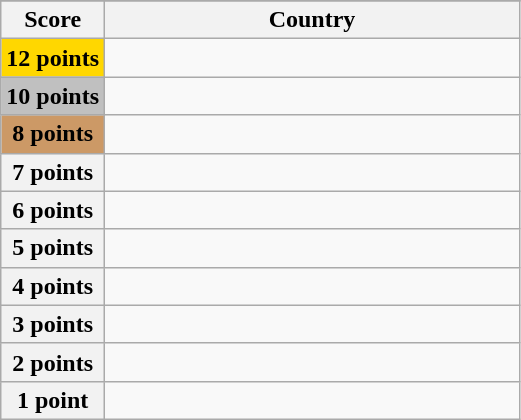<table class="wikitable">
<tr>
</tr>
<tr>
<th scope="col" width="20%">Score</th>
<th scope="col">Country</th>
</tr>
<tr>
<th scope="row" style="background:gold">12 points</th>
<td></td>
</tr>
<tr>
<th scope="row" style="background:silver">10 points</th>
<td></td>
</tr>
<tr>
<th scope="row" style="background:#CC9966">8 points</th>
<td></td>
</tr>
<tr>
<th scope="row">7 points</th>
<td></td>
</tr>
<tr>
<th scope="row">6 points</th>
<td></td>
</tr>
<tr>
<th scope="row">5 points</th>
<td></td>
</tr>
<tr>
<th scope="row">4 points</th>
<td></td>
</tr>
<tr>
<th scope="row">3 points</th>
<td></td>
</tr>
<tr>
<th scope="row">2 points</th>
<td></td>
</tr>
<tr>
<th scope="row">1 point</th>
<td></td>
</tr>
</table>
